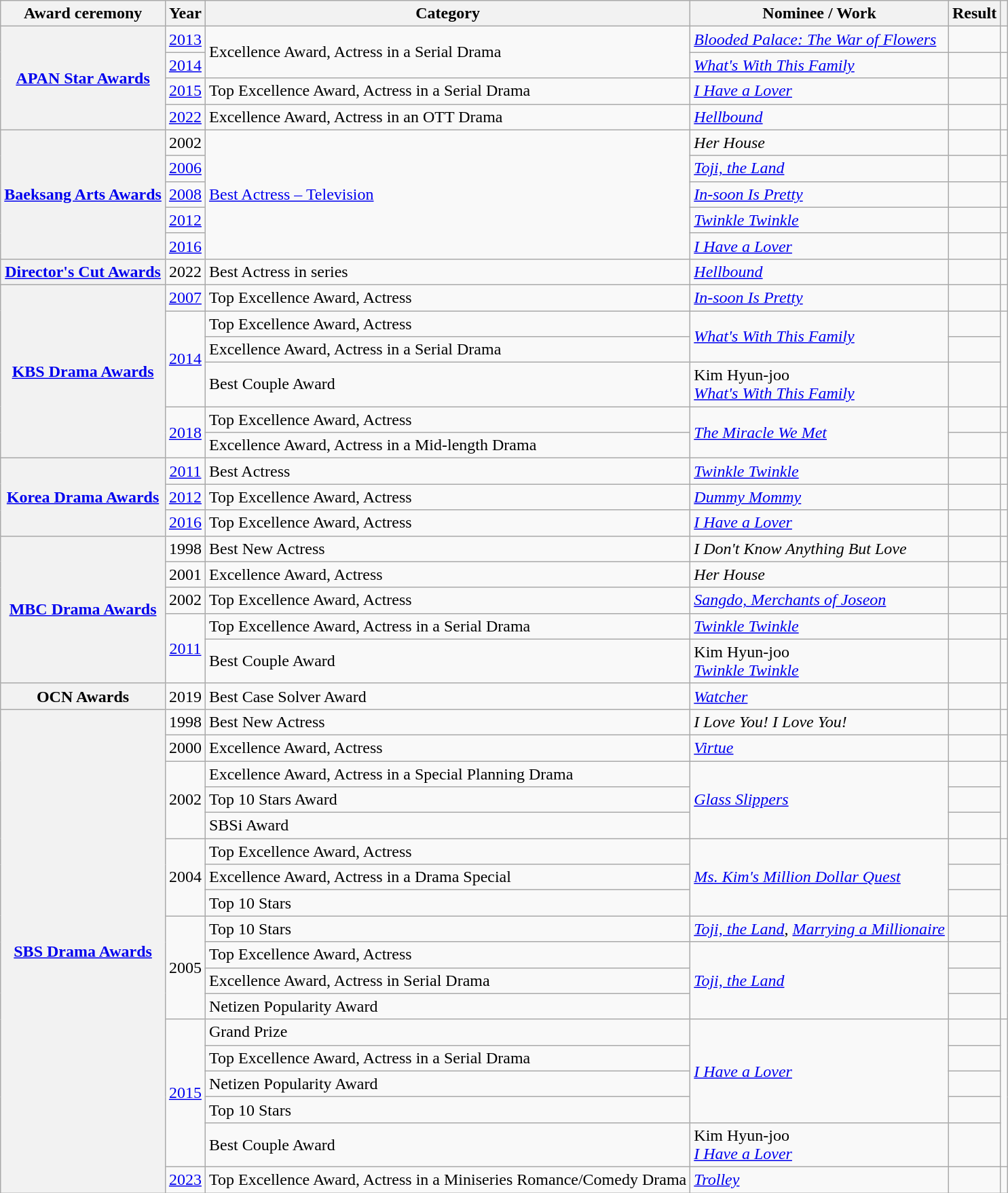<table class="wikitable plainrowheaders sortable">
<tr>
<th scope="col">Award ceremony</th>
<th scope="col">Year</th>
<th scope="col">Category</th>
<th scope="col">Nominee / Work</th>
<th scope="col">Result</th>
<th scope="col" class="unsortable"></th>
</tr>
<tr>
<th scope="row"  rowspan="4"><a href='#'>APAN Star Awards</a></th>
<td style="text-align:center"><a href='#'>2013</a></td>
<td rowspan="2">Excellence Award, Actress in a Serial Drama</td>
<td><em><a href='#'>Blooded Palace: The War of Flowers</a></em></td>
<td></td>
<td style="text-align:center"></td>
</tr>
<tr>
<td style="text-align:center"><a href='#'>2014</a></td>
<td><em><a href='#'>What's With This Family</a></em></td>
<td></td>
<td style="text-align:center"></td>
</tr>
<tr>
<td style="text-align:center"><a href='#'>2015</a></td>
<td>Top Excellence Award, Actress in a Serial Drama</td>
<td><em><a href='#'>I Have a Lover</a></em></td>
<td></td>
<td style="text-align:center"></td>
</tr>
<tr>
<td style="text-align:center"><a href='#'>2022</a></td>
<td>Excellence Award, Actress in an OTT Drama</td>
<td><em><a href='#'>Hellbound</a></em></td>
<td></td>
<td style="text-align:center"></td>
</tr>
<tr>
<th scope="row"  rowspan="5"><a href='#'>Baeksang Arts Awards</a></th>
<td style="text-align:center">2002</td>
<td rowspan="5"><a href='#'>Best Actress – Television</a></td>
<td><em>Her House</em></td>
<td></td>
<td style="text-align:center"></td>
</tr>
<tr>
<td style="text-align:center"><a href='#'>2006</a></td>
<td><em><a href='#'>Toji, the Land</a></em></td>
<td></td>
<td style="text-align:center"></td>
</tr>
<tr>
<td style="text-align:center"><a href='#'>2008</a></td>
<td><em><a href='#'>In-soon Is Pretty</a></em></td>
<td></td>
<td style="text-align:center"></td>
</tr>
<tr>
<td style="text-align:center"><a href='#'>2012</a></td>
<td><a href='#'><em>Twinkle Twinkle</em></a></td>
<td></td>
<td style="text-align:center"></td>
</tr>
<tr>
<td style="text-align:center"><a href='#'>2016</a></td>
<td><em><a href='#'>I Have a Lover</a></em></td>
<td></td>
<td style="text-align:center"></td>
</tr>
<tr>
<th scope="row"><a href='#'>Director's Cut Awards</a></th>
<td style="text-align:center">2022</td>
<td>Best Actress in series</td>
<td><em><a href='#'>Hellbound</a></em></td>
<td></td>
<td style="text-align:center"></td>
</tr>
<tr>
<th scope="row"  rowspan="6"><a href='#'>KBS Drama Awards</a></th>
<td style="text-align:center"><a href='#'>2007</a></td>
<td>Top Excellence Award, Actress</td>
<td><em><a href='#'>In-soon Is Pretty</a></em></td>
<td></td>
<td style="text-align:center"></td>
</tr>
<tr>
<td rowspan="3" style="text-align:center"><a href='#'>2014</a></td>
<td>Top Excellence Award, Actress</td>
<td rowspan="2"><em><a href='#'>What's With This Family</a></em></td>
<td></td>
<td rowspan="3" style="text-align:center"></td>
</tr>
<tr>
<td>Excellence Award, Actress in a Serial Drama</td>
<td></td>
</tr>
<tr>
<td>Best Couple Award</td>
<td>Kim Hyun-joo <br> <em><a href='#'>What's With This Family</a></em></td>
<td></td>
</tr>
<tr>
<td rowspan="2" style="text-align:center"><a href='#'>2018</a></td>
<td>Top Excellence Award, Actress</td>
<td rowspan="2"><em><a href='#'>The Miracle We Met</a></em></td>
<td></td>
<td style="text-align:center"></td>
</tr>
<tr>
<td>Excellence Award, Actress in a Mid-length Drama</td>
<td></td>
<td style="text-align:center"></td>
</tr>
<tr>
<th scope="row"  rowspan="3"><a href='#'>Korea Drama Awards</a></th>
<td style="text-align:center"><a href='#'>2011</a></td>
<td>Best Actress</td>
<td><a href='#'><em>Twinkle Twinkle</em></a></td>
<td></td>
<td style="text-align:center"></td>
</tr>
<tr>
<td style="text-align:center"><a href='#'>2012</a></td>
<td>Top Excellence Award, Actress</td>
<td><em><a href='#'>Dummy Mommy</a></em></td>
<td></td>
<td style="text-align:center"></td>
</tr>
<tr>
<td style="text-align:center"><a href='#'>2016</a></td>
<td>Top Excellence Award, Actress</td>
<td><em><a href='#'>I Have a Lover</a></em></td>
<td></td>
<td style="text-align:center"></td>
</tr>
<tr>
<th scope="row"  rowspan="5"><a href='#'>MBC Drama Awards</a></th>
<td style="text-align:center">1998</td>
<td>Best New Actress</td>
<td><em>I Don't Know Anything But Love</em></td>
<td></td>
<td style="text-align:center"></td>
</tr>
<tr>
<td style="text-align:center">2001</td>
<td>Excellence Award, Actress</td>
<td><em>Her House</em></td>
<td></td>
<td style="text-align:center"></td>
</tr>
<tr>
<td style="text-align:center">2002</td>
<td>Top Excellence Award, Actress</td>
<td><em><a href='#'>Sangdo, Merchants of Joseon</a></em></td>
<td></td>
<td style="text-align:center"></td>
</tr>
<tr>
<td rowspan="2" style="text-align:center"><a href='#'>2011</a></td>
<td>Top Excellence Award, Actress in a Serial Drama</td>
<td><a href='#'><em>Twinkle Twinkle</em></a></td>
<td></td>
<td style="text-align:center"></td>
</tr>
<tr>
<td>Best Couple Award</td>
<td>Kim Hyun-joo <br><a href='#'><em>Twinkle Twinkle</em></a></td>
<td></td>
<td style="text-align:center"></td>
</tr>
<tr>
<th scope="row">OCN Awards</th>
<td style="text-align:center">2019</td>
<td>Best Case Solver Award</td>
<td><a href='#'><em>Watcher</em></a></td>
<td></td>
<td style="text-align:center"></td>
</tr>
<tr>
<th scope="row"  rowspan="18"><a href='#'>SBS Drama Awards</a></th>
<td style="text-align:center">1998</td>
<td>Best New Actress</td>
<td><em>I Love You! I Love You! </em></td>
<td></td>
<td style="text-align:center"></td>
</tr>
<tr>
<td style="text-align:center">2000</td>
<td>Excellence Award, Actress</td>
<td><em><a href='#'>Virtue</a></em></td>
<td></td>
<td style="text-align:center"></td>
</tr>
<tr>
<td rowspan="3" style="text-align:center">2002</td>
<td>Excellence Award, Actress in a Special Planning Drama</td>
<td rowspan="3"><em><a href='#'>Glass Slippers</a></em></td>
<td></td>
<td rowspan="3" style="text-align:center"></td>
</tr>
<tr>
<td>Top 10 Stars Award</td>
<td></td>
</tr>
<tr>
<td>SBSi Award</td>
<td></td>
</tr>
<tr>
<td rowspan="3" style="text-align:center">2004</td>
<td>Top Excellence Award, Actress</td>
<td rowspan="3"><em><a href='#'>Ms. Kim's Million Dollar Quest</a></em></td>
<td></td>
<td rowspan="3" style="text-align:center"></td>
</tr>
<tr>
<td>Excellence Award, Actress in a Drama Special</td>
<td></td>
</tr>
<tr>
<td>Top 10 Stars</td>
<td></td>
</tr>
<tr>
<td rowspan="4" style="text-align:center">2005</td>
<td>Top 10 Stars</td>
<td><em><a href='#'>Toji, the Land</a></em>, <em><a href='#'>Marrying a Millionaire</a></em></td>
<td></td>
<td rowspan="4" style="text-align:center"></td>
</tr>
<tr>
<td>Top Excellence Award, Actress</td>
<td rowspan="3"><em><a href='#'>Toji, the Land</a></em></td>
<td></td>
</tr>
<tr>
<td>Excellence Award, Actress in Serial Drama</td>
<td></td>
</tr>
<tr>
<td>Netizen Popularity Award</td>
<td></td>
</tr>
<tr>
<td rowspan="5" style="text-align:center"><a href='#'>2015</a></td>
<td>Grand Prize</td>
<td rowspan="4"><em><a href='#'>I Have a Lover</a></em></td>
<td></td>
<td rowspan="5" style="text-align:center"></td>
</tr>
<tr>
<td>Top Excellence Award, Actress in a Serial Drama</td>
<td></td>
</tr>
<tr>
<td>Netizen Popularity Award</td>
<td></td>
</tr>
<tr>
<td>Top 10 Stars</td>
<td></td>
</tr>
<tr>
<td>Best Couple Award</td>
<td>Kim Hyun-joo <br><em><a href='#'>I Have a Lover</a></em></td>
<td></td>
</tr>
<tr>
<td style="text-align:center"><a href='#'>2023</a></td>
<td>Top Excellence Award, Actress in a Miniseries Romance/Comedy Drama</td>
<td><em><a href='#'>Trolley</a></em></td>
<td></td>
<td style="text-align:center"></td>
</tr>
</table>
